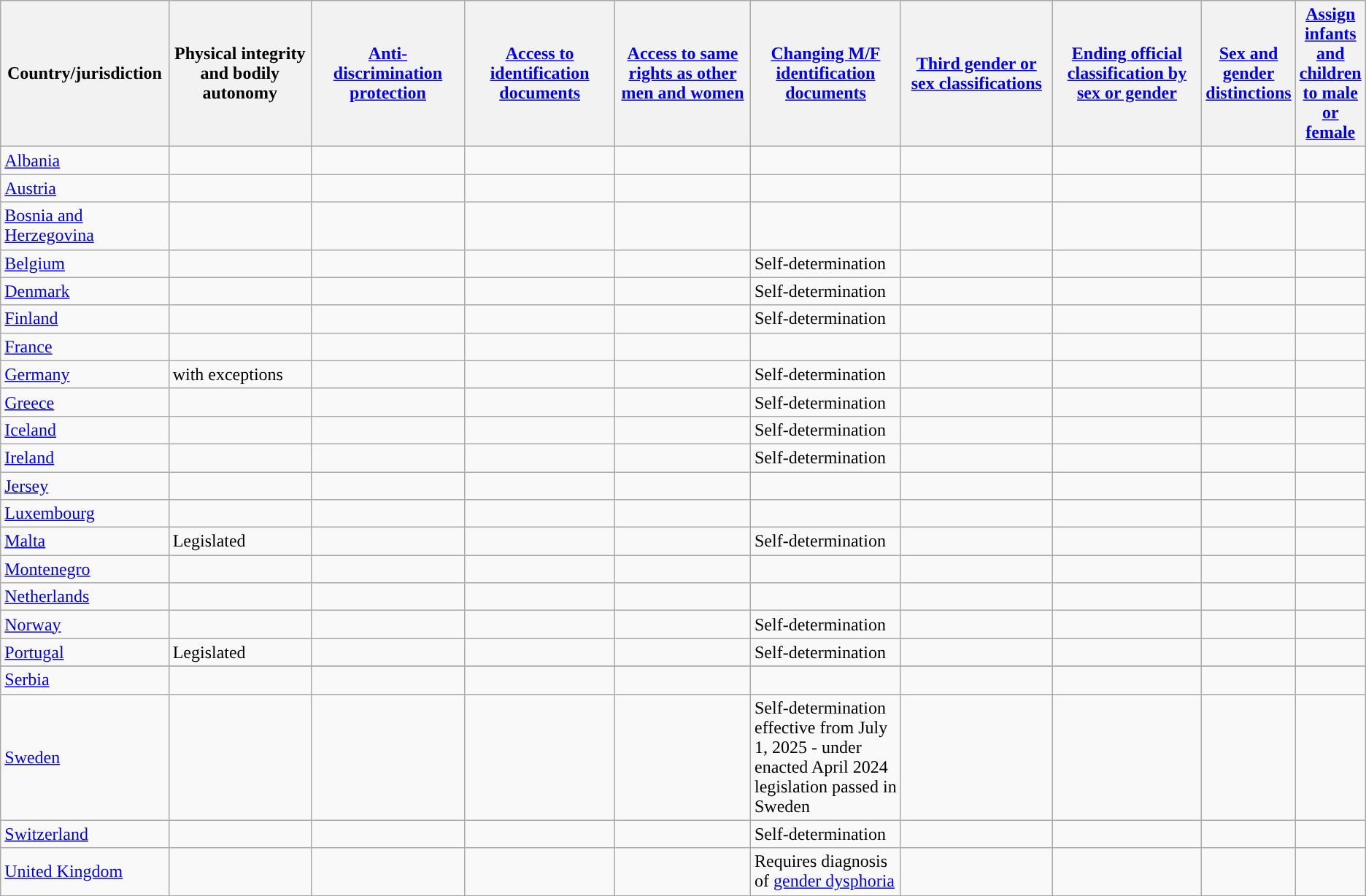<table class="wikitable">
<tr>
<th width="12.5%">Country/jurisdiction</th>
<th width="12.5%">Physical integrity and bodily autonomy</th>
<th width="12.5%"><a href='#'>Anti-discrimination protection</a></th>
<th width="12.5%"><a href='#'>Access to identification documents</a></th>
<th width="12.5%"><a href='#'>Access to same rights as other men and women</a></th>
<th width="12.5%"><a href='#'>Changing M/F identification documents</a></th>
<th width="12.5%"><a href='#'>Third gender or sex classifications</a></th>
<th width="12.5%"><a href='#'>Ending official classification by sex or gender</a></th>
<th width="12.5%"><a href='#'>Sex and gender distinctions</a></th>
<th width="12.5%"><a href='#'>Assign infants and children to male or female</a></th>
</tr>
<tr>
<td> <a href='#'>Albania</a></td>
<td> </td>
<td> </td>
<td></td>
<td></td>
<td></td>
<td></td>
<td></td>
<td></td>
<td></td>
</tr>
<tr>
<td> <a href='#'>Austria</a></td>
<td></td>
<td></td>
<td></td>
<td></td>
<td></td>
<td> </td>
<td></td>
<td></td>
<td></td>
</tr>
<tr>
<td> <a href='#'>Bosnia and Herzegovina</a></td>
<td> </td>
<td> </td>
<td></td>
<td></td>
<td></td>
<td></td>
<td></td>
<td></td>
<td></td>
</tr>
<tr>
<td> <a href='#'>Belgium</a></td>
<td></td>
<td> </td>
<td> </td>
<td> </td>
<td>   Self-determination</td>
<td> </td>
<td></td>
<td></td>
<td></td>
</tr>
<tr>
<td> <a href='#'>Denmark</a></td>
<td> </td>
<td> </td>
<td></td>
<td></td>
<td>  Self-determination</td>
<td> </td>
<td></td>
<td></td>
<td></td>
</tr>
<tr>
<td> <a href='#'>Finland</a></td>
<td> </td>
<td> </td>
<td></td>
<td> </td>
<td>   Self-determination</td>
<td> </td>
<td></td>
<td></td>
<td></td>
</tr>
<tr>
<td> <a href='#'>France</a></td>
<td> </td>
<td> </td>
<td></td>
<td> </td>
<td>  </td>
<td> </td>
<td></td>
<td></td>
<td></td>
</tr>
<tr>
<td> <a href='#'>Germany</a></td>
<td>  with exceptions</td>
<td> </td>
<td></td>
<td> </td>
<td>  Self-determination</td>
<td> </td>
<td></td>
<td></td>
<td></td>
</tr>
<tr>
<td> <a href='#'>Greece</a></td>
<td> </td>
<td> </td>
<td></td>
<td></td>
<td>  Self-determination</td>
<td></td>
<td></td>
<td></td>
<td></td>
</tr>
<tr>
<td> <a href='#'>Iceland</a></td>
<td> </td>
<td> </td>
<td> </td>
<td> </td>
<td>  Self-determination</td>
<td> </td>
<td></td>
<td></td>
<td></td>
</tr>
<tr>
<td> <a href='#'>Ireland</a></td>
<td> </td>
<td> </td>
<td></td>
<td></td>
<td>  Self-determination</td>
<td> </td>
<td></td>
<td></td>
<td></td>
</tr>
<tr>
<td> <a href='#'>Jersey</a></td>
<td> </td>
<td> </td>
<td></td>
<td></td>
<td></td>
<td></td>
<td></td>
<td></td>
<td></td>
</tr>
<tr>
<td> <a href='#'>Luxembourg</a></td>
<td></td>
<td> </td>
<td> </td>
<td> </td>
<td> </td>
<td> </td>
<td></td>
<td></td>
<td></td>
</tr>
<tr>
<td> <a href='#'>Malta</a></td>
<td>  Legislated</td>
<td> </td>
<td> </td>
<td> </td>
<td>  Self-determination</td>
<td> </td>
<td></td>
<td></td>
<td></td>
</tr>
<tr>
<td> <a href='#'>Montenegro</a></td>
<td></td>
<td></td>
<td></td>
<td></td>
<td></td>
<td></td>
<td></td>
<td></td>
<td></td>
</tr>
<tr>
<td> <a href='#'>Netherlands</a></td>
<td></td>
<td> </td>
<td> </td>
<td> </td>
<td>  </td>
<td> </td>
<td></td>
<td></td>
<td></td>
</tr>
<tr>
<td> <a href='#'>Norway</a></td>
<td></td>
<td> </td>
<td> </td>
<td> </td>
<td>   Self-determination</td>
<td> </td>
<td></td>
<td></td>
<td></td>
</tr>
<tr>
<td> <a href='#'>Portugal</a></td>
<td>  Legislated</td>
<td> </td>
<td> </td>
<td> </td>
<td>   Self-determination</td>
<td> </td>
<td></td>
<td></td>
<td></td>
</tr>
<tr>
</tr>
<tr>
<td> <a href='#'>Serbia</a></td>
<td> </td>
<td> </td>
<td></td>
<td></td>
<td></td>
<td></td>
<td></td>
<td></td>
<td></td>
</tr>
<tr>
<td> <a href='#'>Sweden</a></td>
<td> </td>
<td> </td>
<td> </td>
<td> </td>
<td> Self-determination effective from July 1, 2025 - under enacted April 2024 legislation passed in Sweden</td>
<td> </td>
<td> </td>
<td> </td>
<td> </td>
</tr>
<tr>
<td> <a href='#'>Switzerland</a></td>
<td> </td>
<td> </td>
<td></td>
<td></td>
<td> Self-determination</td>
<td> </td>
<td></td>
<td></td>
<td></td>
</tr>
<tr>
<td> <a href='#'>United Kingdom</a></td>
<td> </td>
<td> </td>
<td></td>
<td></td>
<td> Requires diagnosis of <a href='#'>gender dysphoria</a></td>
<td> </td>
<td></td>
<td></td>
<td></td>
</tr>
<tr>
</tr>
</table>
